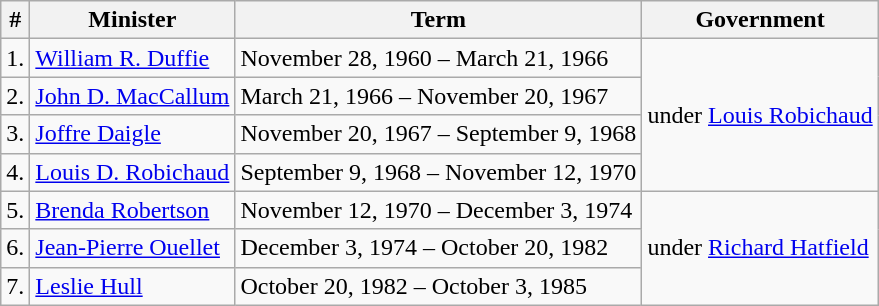<table class="wikitable">
<tr>
<th>#</th>
<th>Minister</th>
<th>Term</th>
<th>Government</th>
</tr>
<tr>
<td>1.</td>
<td><a href='#'>William R. Duffie</a></td>
<td>November 28, 1960 – March 21, 1966</td>
<td rowspan=4>under <a href='#'>Louis Robichaud</a></td>
</tr>
<tr>
<td>2.</td>
<td><a href='#'>John D. MacCallum</a></td>
<td>March 21, 1966 – November 20, 1967</td>
</tr>
<tr>
<td>3.</td>
<td><a href='#'>Joffre Daigle</a></td>
<td>November 20, 1967 – September 9, 1968</td>
</tr>
<tr>
<td>4.</td>
<td><a href='#'>Louis D. Robichaud</a></td>
<td>September 9, 1968 – November 12, 1970</td>
</tr>
<tr>
<td>5.</td>
<td><a href='#'>Brenda Robertson</a></td>
<td>November 12, 1970 – December 3, 1974</td>
<td rowspan=3>under <a href='#'>Richard Hatfield</a></td>
</tr>
<tr>
<td>6.</td>
<td><a href='#'>Jean-Pierre Ouellet</a></td>
<td>December 3, 1974 – October 20, 1982</td>
</tr>
<tr>
<td>7.</td>
<td><a href='#'>Leslie Hull</a></td>
<td>October 20, 1982 – October 3, 1985</td>
</tr>
</table>
